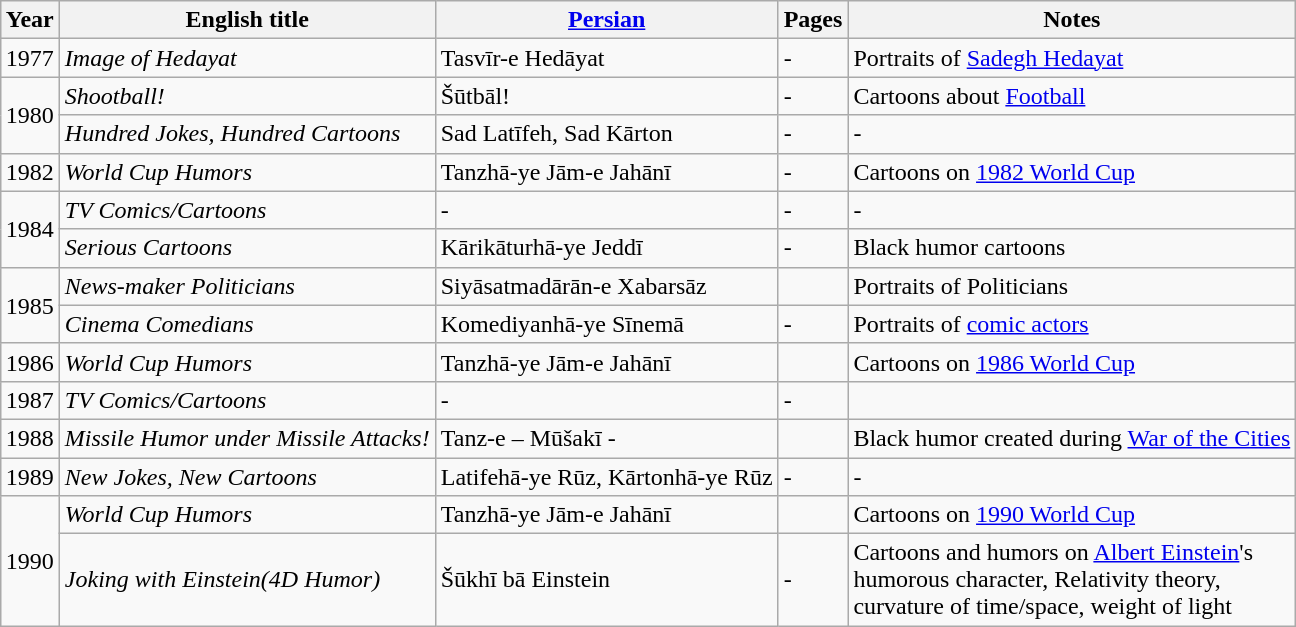<table class="wikitable" style="margin:auto;">
<tr>
<th>Year</th>
<th>English title</th>
<th><a href='#'>Persian</a></th>
<th>Pages</th>
<th>Notes</th>
</tr>
<tr>
<td>1977</td>
<td><em>Image of Hedayat</em></td>
<td>Tasvīr-e Hedāyat</td>
<td>-</td>
<td>Portraits of <a href='#'>Sadegh Hedayat</a></td>
</tr>
<tr>
<td rowspan="2">1980</td>
<td><em>Shootball!</em></td>
<td>Šūtbāl!</td>
<td>-</td>
<td>Cartoons about <a href='#'>Football</a></td>
</tr>
<tr>
<td><em>Hundred Jokes, Hundred Cartoons</em></td>
<td>Sad Latīfeh, Sad Kārton</td>
<td>-</td>
<td>-</td>
</tr>
<tr>
<td>1982</td>
<td><em>World Cup Humors</em></td>
<td>Tanzhā-ye Jām-e Jahānī</td>
<td>-</td>
<td>Cartoons on <a href='#'>1982 World Cup</a></td>
</tr>
<tr>
<td rowspan="2">1984</td>
<td><em>TV Comics/Cartoons</em></td>
<td>-</td>
<td>-</td>
<td>-</td>
</tr>
<tr>
<td><em>Serious Cartoons</em></td>
<td>Kārikāturhā-ye Jeddī</td>
<td>-</td>
<td>Black humor cartoons</td>
</tr>
<tr>
<td rowspan="2">1985</td>
<td><em>News-maker Politicians</em></td>
<td>Siyāsatmadārān-e Xabarsāz</td>
<td></td>
<td>Portraits of Politicians</td>
</tr>
<tr>
<td><em>Cinema Comedians</em></td>
<td>Komediyanhā-ye Sīnemā</td>
<td>-</td>
<td>Portraits of <a href='#'>comic actors</a></td>
</tr>
<tr>
<td>1986</td>
<td><em>World Cup Humors</em></td>
<td>Tanzhā-ye Jām-e Jahānī</td>
<td></td>
<td>Cartoons on <a href='#'>1986 World Cup</a></td>
</tr>
<tr>
<td>1987</td>
<td><em>TV Comics/Cartoons</em></td>
<td>-</td>
<td>-</td>
<td></td>
</tr>
<tr>
<td>1988</td>
<td><em>Missile Humor under Missile Attacks!</em></td>
<td>Tanz-e – Mūšakī -</td>
<td></td>
<td>Black humor created during <a href='#'>War of the Cities</a></td>
</tr>
<tr>
<td>1989</td>
<td><em>New Jokes, New Cartoons</em></td>
<td>Latifehā-ye Rūz, Kārtonhā-ye Rūz</td>
<td>-</td>
<td>-</td>
</tr>
<tr>
<td rowspan="2">1990</td>
<td><em>World Cup Humors</em></td>
<td>Tanzhā-ye Jām-e Jahānī</td>
<td></td>
<td>Cartoons on <a href='#'>1990 World Cup</a></td>
</tr>
<tr>
<td><em>Joking with Einstein(4D Humor)</em></td>
<td>Šūkhī bā Einstein</td>
<td>-</td>
<td>Cartoons and humors on <a href='#'>Albert Einstein</a>'s<br>humorous character, Relativity theory,<br>curvature of time/space, weight of light</td>
</tr>
</table>
